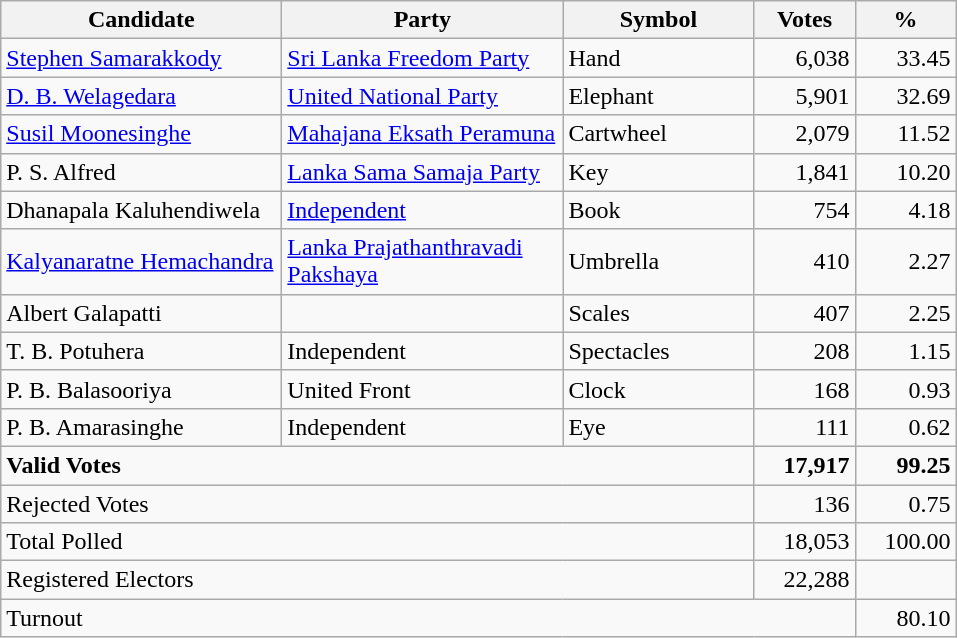<table class="wikitable" border="1" style="text-align:right;">
<tr>
<th align=left width="180">Candidate</th>
<th align=left width="180">Party</th>
<th align=left width="120">Symbol</th>
<th align=left width="60">Votes</th>
<th align=left width="60">%</th>
</tr>
<tr>
<td align=left><a href='#'>Stephen Samarakkody</a></td>
<td align=left><a href='#'>Sri Lanka Freedom Party</a></td>
<td align=left>Hand</td>
<td>6,038</td>
<td>33.45</td>
</tr>
<tr>
<td align=left><a href='#'>D. B. Welagedara</a></td>
<td align=left><a href='#'>United National Party</a></td>
<td align=left>Elephant</td>
<td>5,901</td>
<td>32.69</td>
</tr>
<tr>
<td align=left><a href='#'>Susil Moonesinghe</a></td>
<td align=left><a href='#'>Mahajana Eksath Peramuna</a></td>
<td align=left>Cartwheel</td>
<td>2,079</td>
<td>11.52</td>
</tr>
<tr>
<td align=left>P. S. Alfred</td>
<td align=left><a href='#'>Lanka Sama Samaja Party</a></td>
<td align=left>Key</td>
<td>1,841</td>
<td>10.20</td>
</tr>
<tr>
<td align=left>Dhanapala Kaluhendiwela</td>
<td align=left><a href='#'>Independent</a></td>
<td align=left>Book</td>
<td>754</td>
<td>4.18</td>
</tr>
<tr>
<td align=left><a href='#'>Kalyanaratne Hemachandra</a></td>
<td align=left><a href='#'>Lanka Prajathanthravadi Pakshaya</a></td>
<td align=left>Umbrella</td>
<td>410</td>
<td>2.27</td>
</tr>
<tr>
<td align=left>Albert Galapatti</td>
<td align=left></td>
<td align=left>Scales</td>
<td>407</td>
<td>2.25</td>
</tr>
<tr>
<td align=left>T. B. Potuhera</td>
<td align=left>Independent</td>
<td align=left>Spectacles</td>
<td>208</td>
<td>1.15</td>
</tr>
<tr>
<td align=left>P. B. Balasooriya</td>
<td align=left>United Front</td>
<td align=left>Clock</td>
<td>168</td>
<td>0.93</td>
</tr>
<tr>
<td align=left>P. B. Amarasinghe</td>
<td align=left>Independent</td>
<td align=left>Eye</td>
<td>111</td>
<td>0.62</td>
</tr>
<tr>
<td align=left colspan=3><strong>Valid Votes</strong></td>
<td><strong>17,917</strong></td>
<td><strong>99.25</strong></td>
</tr>
<tr>
<td align=left colspan=3>Rejected Votes</td>
<td>136</td>
<td>0.75</td>
</tr>
<tr>
<td align=left colspan=3>Total Polled</td>
<td>18,053</td>
<td>100.00</td>
</tr>
<tr>
<td align=left colspan=3>Registered Electors</td>
<td>22,288</td>
<td></td>
</tr>
<tr>
<td align=left colspan=4>Turnout</td>
<td>80.10</td>
</tr>
</table>
